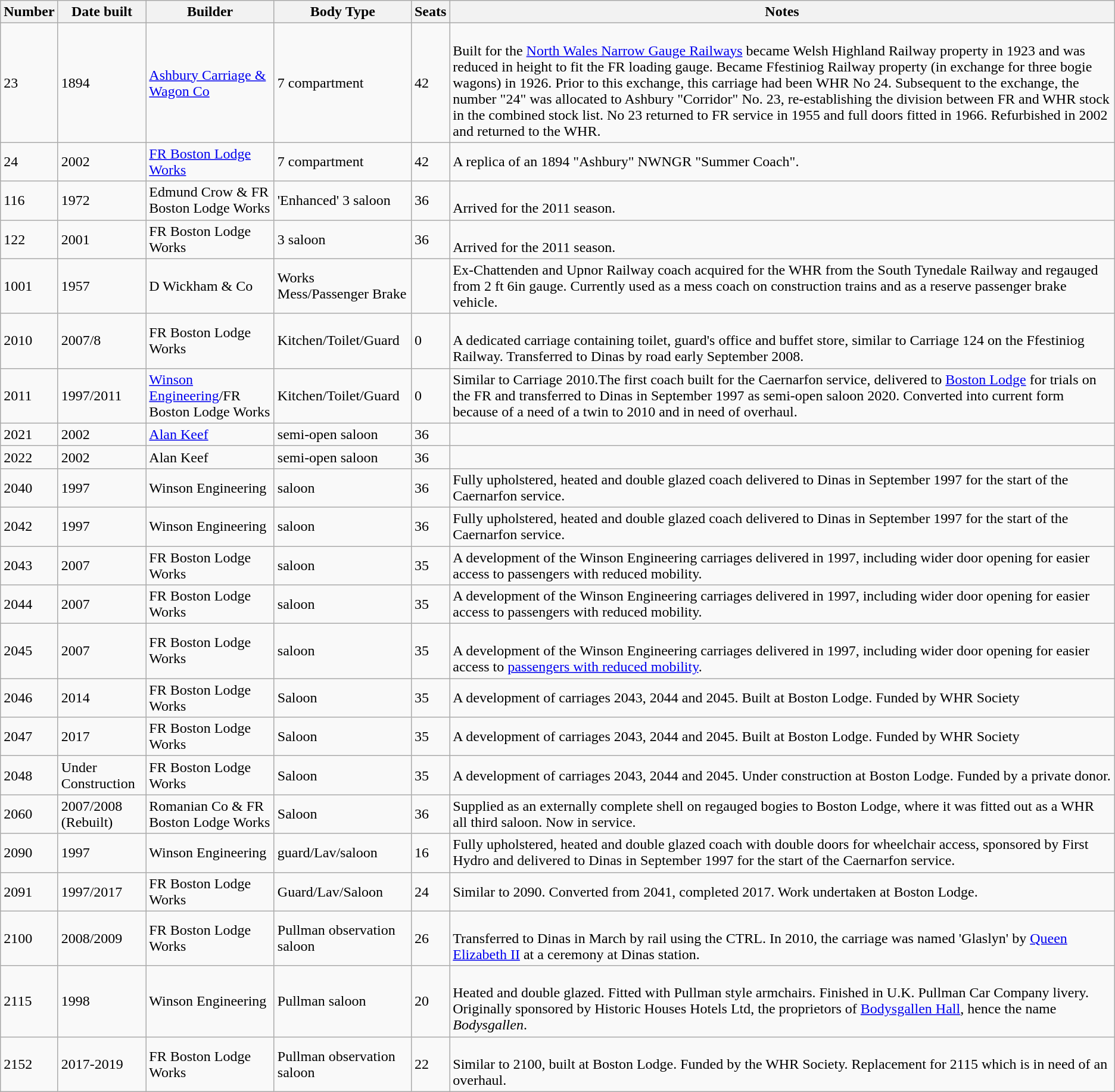<table class="wikitable sortable">
<tr>
<th>Number</th>
<th>Date built</th>
<th>Builder</th>
<th>Body Type</th>
<th>Seats</th>
<th>Notes</th>
</tr>
<tr>
<td>23</td>
<td>1894</td>
<td><a href='#'>Ashbury Carriage & Wagon Co</a></td>
<td>7 compartment</td>
<td>42</td>
<td><br>Built for the <a href='#'>North Wales Narrow Gauge Railways</a> became Welsh Highland Railway property in 1923 and was reduced in height to fit the FR loading gauge. Became Ffestiniog Railway property (in exchange for three bogie wagons) in 1926. Prior to this exchange, this carriage had been WHR No 24.  Subsequent to the exchange, the number "24" was allocated to Ashbury "Corridor" No. 23, re-establishing the division between FR and WHR stock in the combined stock list.  No 23 returned to FR service in 1955 and full doors fitted in 1966. Refurbished in 2002 and returned to the WHR.</td>
</tr>
<tr>
<td>24</td>
<td>2002</td>
<td><a href='#'>FR Boston Lodge Works</a></td>
<td>7 compartment</td>
<td>42</td>
<td>A replica of an 1894 "Ashbury" NWNGR "Summer Coach".</td>
</tr>
<tr>
<td>116</td>
<td>1972</td>
<td>Edmund Crow & FR Boston Lodge Works</td>
<td>'Enhanced' 3 saloon</td>
<td>36</td>
<td><br>Arrived for the 2011 season.</td>
</tr>
<tr>
<td>122</td>
<td>2001</td>
<td>FR Boston Lodge Works</td>
<td>3 saloon</td>
<td>36</td>
<td><br>Arrived for the 2011 season.</td>
</tr>
<tr>
<td>1001</td>
<td>1957</td>
<td>D Wickham & Co</td>
<td>Works Mess/Passenger Brake</td>
<td></td>
<td>Ex-Chattenden and Upnor Railway coach acquired for the WHR from the South Tynedale Railway and regauged from 2 ft 6in gauge. Currently used as a mess coach on construction trains and as a reserve passenger brake vehicle.</td>
</tr>
<tr>
<td>2010</td>
<td>2007/8</td>
<td>FR Boston Lodge Works</td>
<td>Kitchen/Toilet/Guard</td>
<td>0</td>
<td><br>A dedicated carriage containing toilet, guard's office and buffet store, similar to Carriage 124 on the Ffestiniog Railway. Transferred to Dinas by road early September 2008.</td>
</tr>
<tr>
<td>2011</td>
<td>1997/2011</td>
<td><a href='#'>Winson Engineering</a>/FR Boston Lodge Works</td>
<td>Kitchen/Toilet/Guard</td>
<td>0</td>
<td>Similar to Carriage 2010.The first coach built for the Caernarfon service, delivered to <a href='#'>Boston Lodge</a> for trials on the FR and transferred to Dinas in September 1997 as semi-open saloon 2020. Converted into current form because of a need of a twin to 2010 and in need of overhaul.</td>
</tr>
<tr>
<td>2021</td>
<td>2002</td>
<td><a href='#'>Alan Keef</a></td>
<td>semi-open saloon</td>
<td>36</td>
<td></td>
</tr>
<tr>
<td>2022</td>
<td>2002</td>
<td>Alan Keef</td>
<td>semi-open saloon</td>
<td>36</td>
<td></td>
</tr>
<tr>
<td>2040</td>
<td>1997</td>
<td>Winson Engineering</td>
<td>saloon</td>
<td>36</td>
<td>Fully upholstered, heated and double glazed coach delivered to Dinas in September 1997 for the start of the Caernarfon service.</td>
</tr>
<tr>
<td>2042</td>
<td>1997</td>
<td>Winson Engineering</td>
<td>saloon</td>
<td>36</td>
<td>Fully upholstered, heated and double glazed coach delivered to Dinas in September 1997 for the start of the Caernarfon service.</td>
</tr>
<tr>
<td>2043</td>
<td>2007</td>
<td>FR Boston Lodge Works</td>
<td>saloon</td>
<td>35</td>
<td>A development of the Winson Engineering carriages delivered in 1997, including wider door opening for easier access to passengers with reduced mobility.</td>
</tr>
<tr>
<td>2044</td>
<td>2007</td>
<td>FR Boston Lodge Works</td>
<td>saloon</td>
<td>35</td>
<td>A development of the Winson Engineering carriages delivered in 1997, including wider door opening for easier access to passengers with reduced mobility.</td>
</tr>
<tr>
<td>2045</td>
<td>2007</td>
<td>FR Boston Lodge Works</td>
<td>saloon</td>
<td>35</td>
<td><br>A development of the Winson Engineering carriages delivered in 1997, including wider door opening for easier access to <a href='#'>passengers with reduced mobility</a>.</td>
</tr>
<tr>
<td>2046</td>
<td>2014</td>
<td>FR Boston Lodge Works</td>
<td>Saloon</td>
<td>35</td>
<td>A development of carriages 2043, 2044 and 2045. Built at Boston Lodge. Funded by WHR Society</td>
</tr>
<tr>
<td>2047</td>
<td>2017</td>
<td>FR Boston Lodge Works</td>
<td>Saloon</td>
<td>35</td>
<td>A development of carriages 2043, 2044 and 2045. Built at Boston Lodge. Funded by WHR Society</td>
</tr>
<tr>
<td>2048</td>
<td>Under Construction</td>
<td>FR Boston Lodge Works</td>
<td>Saloon</td>
<td>35</td>
<td>A development of carriages 2043, 2044 and 2045. Under construction at Boston Lodge. Funded by a private donor.</td>
</tr>
<tr>
<td>2060</td>
<td>2007/2008 (Rebuilt)</td>
<td>Romanian Co & FR Boston Lodge Works</td>
<td>Saloon</td>
<td>36</td>
<td>Supplied as an externally complete shell on regauged bogies to Boston Lodge, where it was fitted out as a WHR all third saloon. Now in service.</td>
</tr>
<tr>
<td>2090</td>
<td>1997</td>
<td>Winson Engineering</td>
<td>guard/Lav/saloon</td>
<td>16</td>
<td>Fully upholstered, heated and double glazed coach with double doors for wheelchair access, sponsored by First Hydro and delivered to Dinas in September 1997 for the start of the Caernarfon service.</td>
</tr>
<tr>
<td>2091</td>
<td>1997/2017</td>
<td>FR Boston Lodge Works</td>
<td>Guard/Lav/Saloon</td>
<td>24</td>
<td>Similar to 2090. Converted from 2041, completed 2017. Work undertaken at Boston Lodge.</td>
</tr>
<tr>
<td>2100</td>
<td>2008/2009</td>
<td>FR Boston Lodge Works</td>
<td>Pullman observation saloon</td>
<td>26</td>
<td><br>Transferred to Dinas in March by rail using the CTRL. In 2010, the carriage was named 'Glaslyn' by <a href='#'>Queen Elizabeth II</a> at a ceremony at Dinas station.</td>
</tr>
<tr>
<td>2115</td>
<td>1998</td>
<td>Winson Engineering</td>
<td>Pullman saloon</td>
<td>20</td>
<td><br>Heated and double glazed. Fitted with Pullman style armchairs.  Finished in U.K. Pullman Car Company livery. Originally sponsored by Historic Houses Hotels Ltd, the proprietors of <a href='#'>Bodysgallen Hall</a>, hence the name <em>Bodysgallen</em>.</td>
</tr>
<tr>
<td>2152</td>
<td>2017-2019</td>
<td>FR Boston Lodge Works</td>
<td>Pullman observation saloon</td>
<td>22</td>
<td><br>Similar to 2100, built at Boston Lodge. Funded by the WHR Society. Replacement for 2115 which is in need of an overhaul.</td>
</tr>
</table>
